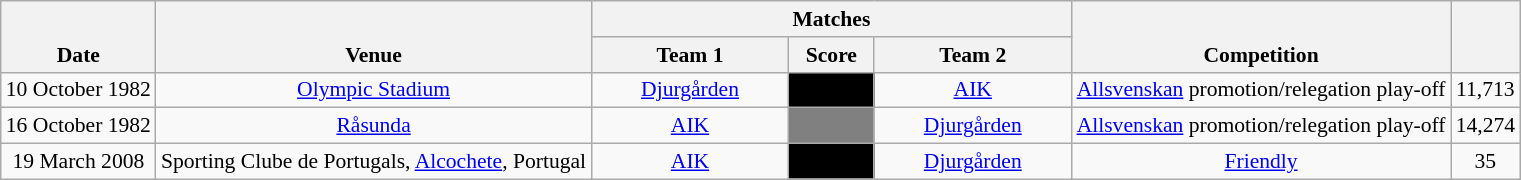<table class="wikitable" style="font-size:90%; text-align: center">
<tr>
<th rowspan="2" style="vertical-align:bottom;">Date</th>
<th rowspan="2" style="vertical-align:bottom;">Venue</th>
<th colspan="3">Matches</th>
<th rowspan="2" style="vertical-align:bottom;">Competition</th>
<th rowspan="2" style="vertical-align:bottom;"></th>
</tr>
<tr>
<th style="width:125px;">Team 1</th>
<th width="50">Score</th>
<th style="width:125px;">Team 2</th>
</tr>
<tr>
<td>10 October 1982</td>
<td><a href='#'>Olympic Stadium</a></td>
<td><a href='#'>Djurgården</a></td>
<td bgcolor=black></td>
<td><a href='#'>AIK</a></td>
<td><a href='#'>Allsvenskan</a> promotion/relegation play-off</td>
<td>11,713</td>
</tr>
<tr>
<td>16 October 1982</td>
<td><a href='#'>Råsunda</a></td>
<td><a href='#'>AIK</a></td>
<td style="background:gray;"></td>
<td><a href='#'>Djurgården</a></td>
<td><a href='#'>Allsvenskan</a> promotion/relegation play-off</td>
<td>14,274</td>
</tr>
<tr>
<td>19 March 2008</td>
<td>Sporting Clube de Portugals, <a href='#'>Alcochete</a>, Portugal</td>
<td><a href='#'>AIK</a></td>
<td bgcolor=black></td>
<td><a href='#'>Djurgården</a></td>
<td><a href='#'>Friendly</a></td>
<td>35</td>
</tr>
</table>
